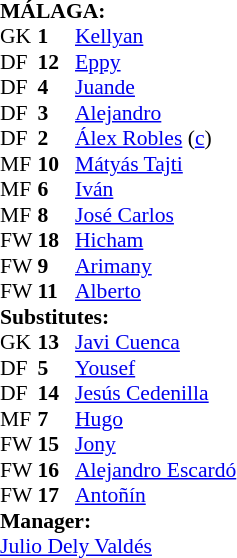<table style="font-size: 90%" cellspacing="0" cellpadding="0">
<tr>
<td colspan="4"><strong>MÁLAGA:</strong></td>
</tr>
<tr>
<th width=25></th>
<th width=25></th>
</tr>
<tr>
<td>GK</td>
<td><strong>1</strong></td>
<td> <a href='#'>Kellyan</a></td>
</tr>
<tr>
<td>DF</td>
<td><strong>12</strong></td>
<td> <a href='#'>Eppy</a></td>
</tr>
<tr>
<td>DF</td>
<td><strong>4</strong></td>
<td> <a href='#'>Juande</a></td>
</tr>
<tr>
<td>DF</td>
<td><strong>3</strong></td>
<td> <a href='#'>Alejandro</a></td>
</tr>
<tr>
<td>DF</td>
<td><strong>2</strong></td>
<td> <a href='#'>Álex Robles</a> (<a href='#'>c</a>)</td>
<td></td>
</tr>
<tr>
<td>MF</td>
<td><strong>10</strong></td>
<td> <a href='#'>Mátyás Tajti</a></td>
<td></td>
<td></td>
</tr>
<tr>
<td>MF</td>
<td><strong>6</strong></td>
<td> <a href='#'>Iván</a></td>
</tr>
<tr>
<td>MF</td>
<td><strong>8</strong></td>
<td> <a href='#'>José Carlos</a></td>
<td></td>
<td></td>
</tr>
<tr>
<td>FW</td>
<td><strong>18</strong></td>
<td> <a href='#'>Hicham</a></td>
<td></td>
<td></td>
</tr>
<tr>
<td>FW</td>
<td><strong>9</strong></td>
<td> <a href='#'>Arimany</a></td>
</tr>
<tr>
<td>FW</td>
<td><strong>11</strong></td>
<td> <a href='#'>Alberto</a></td>
<td></td>
<td></td>
</tr>
<tr>
<td colspan=3><strong>Substitutes:</strong></td>
</tr>
<tr>
<td>GK</td>
<td><strong>13</strong></td>
<td> <a href='#'>Javi Cuenca</a></td>
</tr>
<tr>
<td>DF</td>
<td><strong>5</strong></td>
<td> <a href='#'>Yousef</a></td>
</tr>
<tr>
<td>DF</td>
<td><strong>14</strong></td>
<td> <a href='#'>Jesús Cedenilla</a></td>
<td></td>
<td></td>
</tr>
<tr>
<td>MF</td>
<td><strong>7</strong></td>
<td> <a href='#'>Hugo</a></td>
<td></td>
<td></td>
</tr>
<tr>
<td>FW</td>
<td><strong>15</strong></td>
<td> <a href='#'>Jony</a></td>
</tr>
<tr>
<td>FW</td>
<td><strong>16</strong></td>
<td> <a href='#'>Alejandro Escardó</a></td>
<td></td>
<td></td>
</tr>
<tr>
<td>FW</td>
<td><strong>17</strong></td>
<td> <a href='#'>Antoñín</a></td>
<td></td>
<td></td>
</tr>
<tr>
<td colspan=3><strong>Manager:</strong></td>
</tr>
<tr>
<td colspan=4> <a href='#'>Julio Dely Valdés</a></td>
</tr>
</table>
